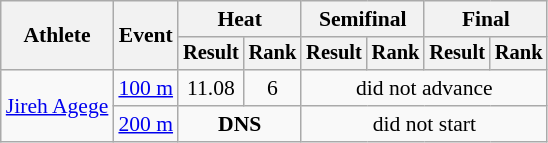<table class="wikitable" style="font-size:90%; text-align:center">
<tr>
<th rowspan=2>Athlete</th>
<th rowspan=2>Event</th>
<th colspan=2>Heat</th>
<th colspan=2>Semifinal</th>
<th colspan=2>Final</th>
</tr>
<tr style="font-size:95%">
<th>Result</th>
<th>Rank</th>
<th>Result</th>
<th>Rank</th>
<th>Result</th>
<th>Rank</th>
</tr>
<tr>
<td align=left rowspan=2><a href='#'>Jireh Agege</a></td>
<td align=left rowspan=1><a href='#'>100 m</a></td>
<td>11.08</td>
<td>6</td>
<td colspan="4">did not advance</td>
</tr>
<tr>
<td align=left rowspan=1><a href='#'>200 m</a></td>
<td colspan=2><strong>DNS</strong></td>
<td colspan=4>did not start</td>
</tr>
</table>
